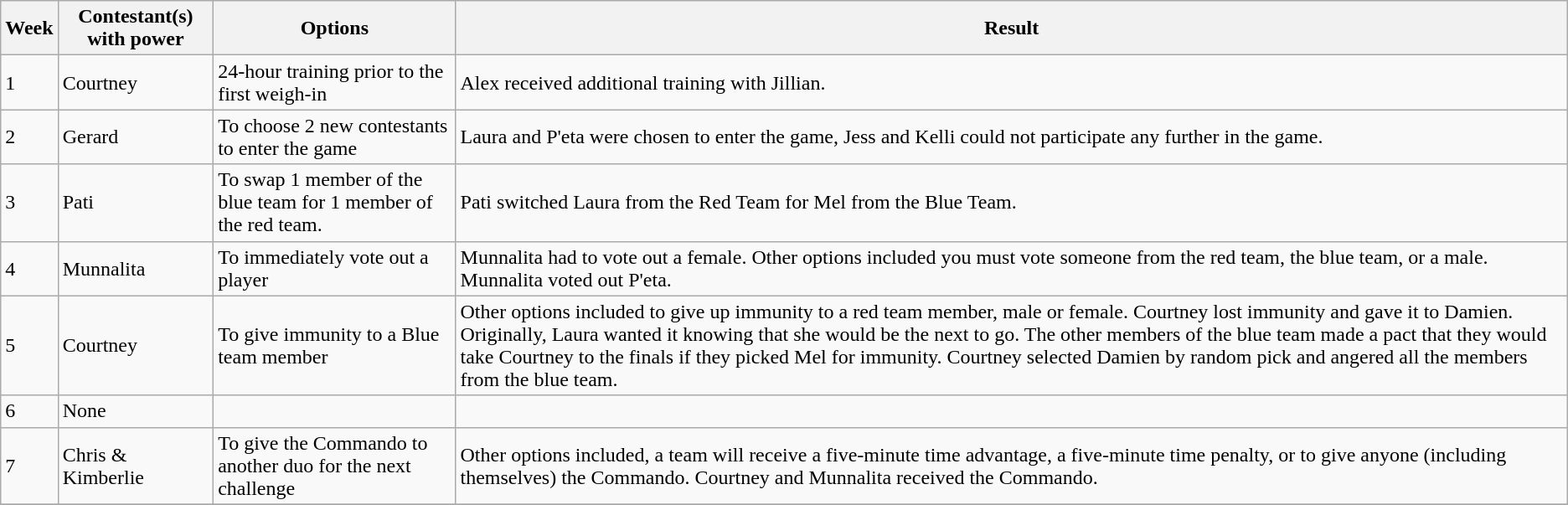<table class="wikitable" style="text-align:left">
<tr>
<th>Week</th>
<th>Contestant(s) with power</th>
<th>Options</th>
<th>Result</th>
</tr>
<tr>
<td>1</td>
<td>Courtney</td>
<td>24-hour training prior to the first weigh-in</td>
<td>Alex received additional training with Jillian.</td>
</tr>
<tr>
<td>2</td>
<td>Gerard</td>
<td>To choose 2 new contestants to enter the game</td>
<td>Laura and P'eta were chosen to enter the game, Jess and Kelli could not participate any further in the game.</td>
</tr>
<tr>
<td>3</td>
<td>Pati</td>
<td>To swap 1 member of the blue team for 1 member of the red team.</td>
<td>Pati switched Laura from the Red Team for Mel from the Blue Team.</td>
</tr>
<tr>
<td>4</td>
<td>Munnalita</td>
<td>To immediately vote out a player</td>
<td>Munnalita had to vote out a female. Other options included you must vote someone from the red team, the blue team, or a male. Munnalita voted out P'eta.</td>
</tr>
<tr>
<td>5</td>
<td>Courtney</td>
<td>To give immunity to a Blue team member</td>
<td>Other options included to give up immunity to a red team member, male or female. Courtney lost immunity and gave it to Damien. Originally, Laura wanted it knowing that she would be the next to go. The other members of the blue team made a pact that they would take Courtney to the finals if they picked Mel for immunity. Courtney selected Damien by random pick and angered all the members from the blue team.</td>
</tr>
<tr>
<td>6</td>
<td>None</td>
<td></td>
<td></td>
</tr>
<tr>
<td>7</td>
<td>Chris & Kimberlie</td>
<td>To give the Commando to another duo for the next challenge</td>
<td>Other options included, a team will receive a five-minute time advantage, a five-minute time penalty, or to give anyone (including themselves) the Commando. Courtney and Munnalita received the Commando.</td>
</tr>
<tr>
</tr>
</table>
